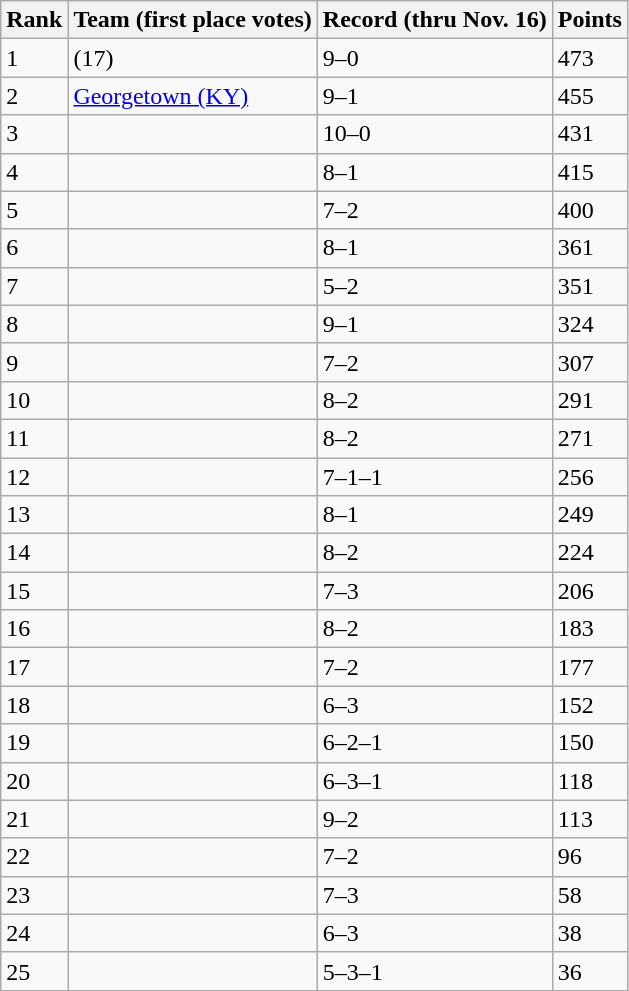<table class="wikitable">
<tr>
<th>Rank</th>
<th>Team (first place votes)</th>
<th>Record (thru Nov. 16)</th>
<th>Points</th>
</tr>
<tr>
<td>1</td>
<td> (17)</td>
<td>9–0</td>
<td>473</td>
</tr>
<tr>
<td>2</td>
<td><a href='#'>Georgetown (KY)</a></td>
<td>9–1</td>
<td>455</td>
</tr>
<tr>
<td>3</td>
<td></td>
<td>10–0</td>
<td>431</td>
</tr>
<tr>
<td>4</td>
<td></td>
<td>8–1</td>
<td>415</td>
</tr>
<tr>
<td>5</td>
<td></td>
<td>7–2</td>
<td>400</td>
</tr>
<tr>
<td>6</td>
<td></td>
<td>8–1</td>
<td>361</td>
</tr>
<tr>
<td>7</td>
<td></td>
<td>5–2</td>
<td>351</td>
</tr>
<tr>
<td>8</td>
<td></td>
<td>9–1</td>
<td>324</td>
</tr>
<tr>
<td>9</td>
<td></td>
<td>7–2</td>
<td>307</td>
</tr>
<tr>
<td>10</td>
<td></td>
<td>8–2</td>
<td>291</td>
</tr>
<tr>
<td>11</td>
<td></td>
<td>8–2</td>
<td>271</td>
</tr>
<tr>
<td>12</td>
<td></td>
<td>7–1–1</td>
<td>256</td>
</tr>
<tr>
<td>13</td>
<td></td>
<td>8–1</td>
<td>249</td>
</tr>
<tr>
<td>14</td>
<td></td>
<td>8–2</td>
<td>224</td>
</tr>
<tr>
<td>15</td>
<td></td>
<td>7–3</td>
<td>206</td>
</tr>
<tr>
<td>16</td>
<td></td>
<td>8–2</td>
<td>183</td>
</tr>
<tr>
<td>17</td>
<td></td>
<td>7–2</td>
<td>177</td>
</tr>
<tr>
<td>18</td>
<td></td>
<td>6–3</td>
<td>152</td>
</tr>
<tr>
<td>19</td>
<td></td>
<td>6–2–1</td>
<td>150</td>
</tr>
<tr>
<td>20</td>
<td></td>
<td>6–3–1</td>
<td>118</td>
</tr>
<tr>
<td>21</td>
<td></td>
<td>9–2</td>
<td>113</td>
</tr>
<tr>
<td>22</td>
<td></td>
<td>7–2</td>
<td>96</td>
</tr>
<tr>
<td>23</td>
<td></td>
<td>7–3</td>
<td>58</td>
</tr>
<tr>
<td>24</td>
<td></td>
<td>6–3</td>
<td>38</td>
</tr>
<tr>
<td>25</td>
<td></td>
<td>5–3–1</td>
<td>36</td>
</tr>
<tr>
</tr>
</table>
